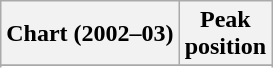<table class="wikitable sortable plainrowheaders" style="text-align:center">
<tr>
<th scope="col">Chart (2002–03)</th>
<th scope="col">Peak<br> position</th>
</tr>
<tr>
</tr>
<tr>
</tr>
<tr>
</tr>
</table>
